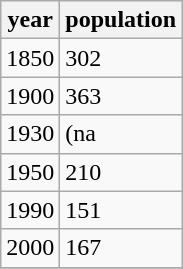<table class="wikitable">
<tr>
<th>year</th>
<th>population</th>
</tr>
<tr>
<td>1850</td>
<td>302</td>
</tr>
<tr>
<td>1900</td>
<td>363</td>
</tr>
<tr>
<td>1930</td>
<td>(na</td>
</tr>
<tr>
<td>1950</td>
<td>210</td>
</tr>
<tr>
<td>1990</td>
<td>151</td>
</tr>
<tr>
<td>2000</td>
<td>167</td>
</tr>
<tr>
</tr>
</table>
